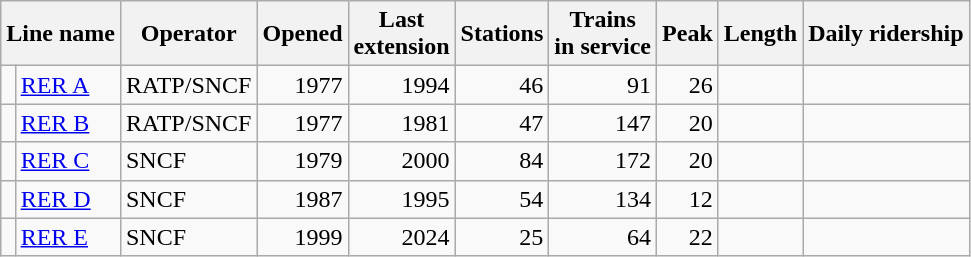<table class="wikitable sortable" style="text-align:right;">
<tr>
<th colspan="2">Line name</th>
<th>Operator</th>
<th>Opened</th>
<th>Last<br>extension</th>
<th>Stations</th>
<th>Trains<br>in service</th>
<th>Peak </th>
<th>Length</th>
<th>Daily ridership</th>
</tr>
<tr>
<td></td>
<td style="text-align:left;"><a href='#'>RER A</a></td>
<td style="text-align:left;">RATP/SNCF</td>
<td>1977</td>
<td>1994</td>
<td>46</td>
<td>91</td>
<td>26</td>
<td></td>
<td></td>
</tr>
<tr>
<td></td>
<td style="text-align:left;"><a href='#'>RER B</a></td>
<td style="text-align:left;">RATP/SNCF</td>
<td>1977</td>
<td>1981</td>
<td>47</td>
<td>147</td>
<td>20</td>
<td></td>
<td></td>
</tr>
<tr>
<td></td>
<td style="text-align:left;"><a href='#'>RER C</a></td>
<td style="text-align:left;">SNCF</td>
<td>1979</td>
<td>2000</td>
<td>84</td>
<td>172</td>
<td>20</td>
<td></td>
<td></td>
</tr>
<tr>
<td></td>
<td style="text-align:left;"><a href='#'>RER D</a></td>
<td style="text-align:left;">SNCF</td>
<td>1987</td>
<td>1995</td>
<td>54</td>
<td>134</td>
<td>12</td>
<td></td>
<td></td>
</tr>
<tr>
<td></td>
<td style="text-align:left;"><a href='#'>RER E</a></td>
<td style="text-align:left;">SNCF</td>
<td>1999</td>
<td>2024</td>
<td>25</td>
<td>64</td>
<td>22</td>
<td></td>
<td></td>
</tr>
</table>
